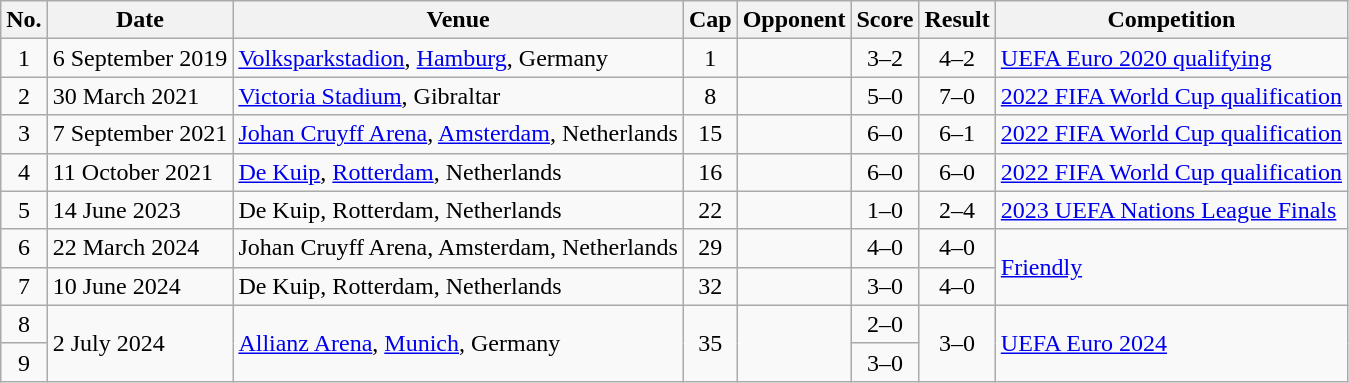<table class="wikitable sortable">
<tr>
<th scope="col">No.</th>
<th scope="col" data-sort-type="date">Date</th>
<th scope="col">Venue</th>
<th scope="col">Cap</th>
<th scope="col">Opponent</th>
<th scope="col">Score</th>
<th scope="col">Result</th>
<th scope="col">Competition</th>
</tr>
<tr>
<td align="center">1</td>
<td>6 September 2019</td>
<td><a href='#'>Volksparkstadion</a>, <a href='#'>Hamburg</a>, Germany</td>
<td align=center>1</td>
<td></td>
<td align="center">3–2</td>
<td align="center">4–2</td>
<td><a href='#'>UEFA Euro 2020 qualifying</a></td>
</tr>
<tr>
<td align="center">2</td>
<td>30 March 2021</td>
<td><a href='#'>Victoria Stadium</a>, Gibraltar</td>
<td align=center>8</td>
<td></td>
<td align="center">5–0</td>
<td align="center">7–0</td>
<td><a href='#'>2022 FIFA World Cup qualification</a></td>
</tr>
<tr>
<td align="center">3</td>
<td>7 September 2021</td>
<td><a href='#'>Johan Cruyff Arena</a>, <a href='#'>Amsterdam</a>, Netherlands</td>
<td align=center>15</td>
<td></td>
<td align="center">6–0</td>
<td align="center">6–1</td>
<td><a href='#'>2022 FIFA World Cup qualification</a></td>
</tr>
<tr>
<td align="center">4</td>
<td>11 October 2021</td>
<td><a href='#'>De Kuip</a>, <a href='#'>Rotterdam</a>, Netherlands</td>
<td align=center>16</td>
<td></td>
<td align="center">6–0</td>
<td align="center">6–0</td>
<td><a href='#'>2022 FIFA World Cup qualification</a></td>
</tr>
<tr>
<td align="center">5</td>
<td>14 June 2023</td>
<td>De Kuip, Rotterdam, Netherlands</td>
<td align=center>22</td>
<td></td>
<td align="center">1–0</td>
<td align="center">2–4 </td>
<td><a href='#'>2023 UEFA Nations League Finals</a></td>
</tr>
<tr>
<td align="center">6</td>
<td>22 March 2024</td>
<td>Johan Cruyff Arena, Amsterdam, Netherlands</td>
<td align="center">29</td>
<td></td>
<td align="center">4–0</td>
<td align="center">4–0</td>
<td rowspan="2"><a href='#'>Friendly</a></td>
</tr>
<tr>
<td align="center">7</td>
<td>10 June 2024</td>
<td>De Kuip, Rotterdam, Netherlands</td>
<td align=center>32</td>
<td></td>
<td align="center">3–0</td>
<td align="center">4–0</td>
</tr>
<tr>
<td align="center">8</td>
<td rowspan=2>2 July 2024</td>
<td rowspan=2><a href='#'>Allianz Arena</a>, <a href='#'>Munich</a>, Germany</td>
<td align=center rowspan=2>35</td>
<td rowspan=2></td>
<td align="center">2–0</td>
<td align="center" rowspan=2>3–0</td>
<td rowspan=2><a href='#'>UEFA Euro 2024</a></td>
</tr>
<tr>
<td align="center">9</td>
<td align="center">3–0</td>
</tr>
</table>
